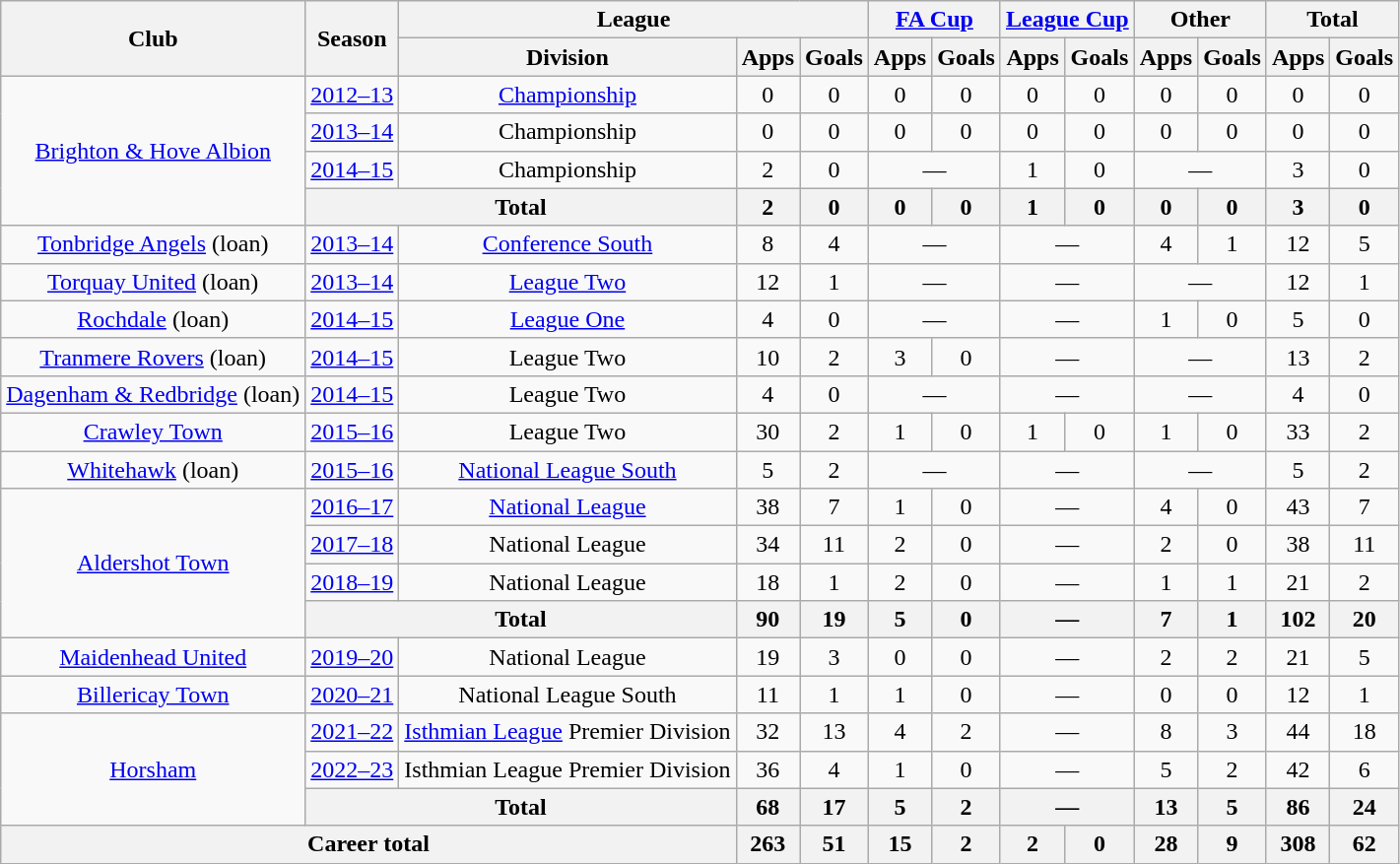<table class="wikitable" style="text-align: center;">
<tr>
<th rowspan="2">Club</th>
<th rowspan="2">Season</th>
<th colspan="3">League</th>
<th colspan="2"><a href='#'>FA Cup</a></th>
<th colspan="2"><a href='#'>League Cup</a></th>
<th colspan="2">Other</th>
<th colspan="2">Total</th>
</tr>
<tr>
<th>Division</th>
<th>Apps</th>
<th>Goals</th>
<th>Apps</th>
<th>Goals</th>
<th>Apps</th>
<th>Goals</th>
<th>Apps</th>
<th>Goals</th>
<th>Apps</th>
<th>Goals</th>
</tr>
<tr>
<td rowspan=4 valign="center"><a href='#'>Brighton & Hove Albion</a></td>
<td><a href='#'>2012–13</a></td>
<td><a href='#'>Championship</a></td>
<td>0</td>
<td>0</td>
<td>0</td>
<td>0</td>
<td>0</td>
<td>0</td>
<td>0</td>
<td>0</td>
<td>0</td>
<td>0</td>
</tr>
<tr>
<td><a href='#'>2013–14</a></td>
<td>Championship</td>
<td>0</td>
<td>0</td>
<td>0</td>
<td>0</td>
<td>0</td>
<td>0</td>
<td>0</td>
<td>0</td>
<td>0</td>
<td>0</td>
</tr>
<tr>
<td><a href='#'>2014–15</a></td>
<td>Championship</td>
<td>2</td>
<td>0</td>
<td colspan="2">—</td>
<td>1</td>
<td>0</td>
<td colspan="2">—</td>
<td>3</td>
<td>0</td>
</tr>
<tr>
<th colspan=2>Total</th>
<th>2</th>
<th>0</th>
<th>0</th>
<th>0</th>
<th>1</th>
<th>0</th>
<th>0</th>
<th>0</th>
<th>3</th>
<th>0</th>
</tr>
<tr>
<td><a href='#'>Tonbridge Angels</a> (loan)</td>
<td><a href='#'>2013–14</a></td>
<td><a href='#'>Conference South</a></td>
<td>8</td>
<td>4</td>
<td colspan="2">—</td>
<td colspan="2">—</td>
<td>4</td>
<td>1</td>
<td>12</td>
<td>5</td>
</tr>
<tr>
<td><a href='#'>Torquay United</a> (loan)</td>
<td><a href='#'>2013–14</a></td>
<td><a href='#'>League Two</a></td>
<td>12</td>
<td>1</td>
<td colspan="2">—</td>
<td colspan="2">—</td>
<td colspan="2">—</td>
<td>12</td>
<td>1</td>
</tr>
<tr>
<td><a href='#'>Rochdale</a> (loan)</td>
<td><a href='#'>2014–15</a></td>
<td><a href='#'>League One</a></td>
<td>4</td>
<td>0</td>
<td colspan="2">—</td>
<td colspan="2">—</td>
<td>1</td>
<td>0</td>
<td>5</td>
<td>0</td>
</tr>
<tr>
<td><a href='#'>Tranmere Rovers</a> (loan)</td>
<td><a href='#'>2014–15</a></td>
<td>League Two</td>
<td>10</td>
<td>2</td>
<td>3</td>
<td>0</td>
<td colspan="2">—</td>
<td colspan="2">—</td>
<td>13</td>
<td>2</td>
</tr>
<tr>
<td><a href='#'>Dagenham & Redbridge</a> (loan)</td>
<td><a href='#'>2014–15</a></td>
<td>League Two</td>
<td>4</td>
<td>0</td>
<td colspan="2">—</td>
<td colspan="2">—</td>
<td colspan="2">—</td>
<td>4</td>
<td>0</td>
</tr>
<tr>
<td><a href='#'>Crawley Town</a></td>
<td><a href='#'>2015–16</a></td>
<td>League Two</td>
<td>30</td>
<td>2</td>
<td>1</td>
<td>0</td>
<td>1</td>
<td>0</td>
<td>1</td>
<td>0</td>
<td>33</td>
<td>2</td>
</tr>
<tr>
<td><a href='#'>Whitehawk</a> (loan)</td>
<td><a href='#'>2015–16</a></td>
<td><a href='#'>National League South</a></td>
<td>5</td>
<td>2</td>
<td colspan="2">—</td>
<td colspan="2">—</td>
<td colspan="2">—</td>
<td>5</td>
<td>2</td>
</tr>
<tr>
<td rowspan=4 valign="center"><a href='#'>Aldershot Town</a></td>
<td><a href='#'>2016–17</a></td>
<td><a href='#'>National League</a></td>
<td>38</td>
<td>7</td>
<td>1</td>
<td>0</td>
<td colspan="2">—</td>
<td>4</td>
<td>0</td>
<td>43</td>
<td>7</td>
</tr>
<tr>
<td><a href='#'>2017–18</a></td>
<td>National League</td>
<td>34</td>
<td>11</td>
<td>2</td>
<td>0</td>
<td colspan="2">—</td>
<td>2</td>
<td>0</td>
<td>38</td>
<td>11</td>
</tr>
<tr>
<td><a href='#'>2018–19</a></td>
<td>National League</td>
<td>18</td>
<td>1</td>
<td>2</td>
<td>0</td>
<td colspan="2">—</td>
<td>1</td>
<td>1</td>
<td>21</td>
<td>2</td>
</tr>
<tr>
<th colspan=2>Total</th>
<th>90</th>
<th>19</th>
<th>5</th>
<th>0</th>
<th colspan="2">—</th>
<th>7</th>
<th>1</th>
<th>102</th>
<th>20</th>
</tr>
<tr>
<td rowspan=1 valign="center"><a href='#'>Maidenhead United</a></td>
<td><a href='#'>2019–20</a></td>
<td>National League</td>
<td>19</td>
<td>3</td>
<td>0</td>
<td>0</td>
<td colspan="2">—</td>
<td>2</td>
<td>2</td>
<td>21</td>
<td>5</td>
</tr>
<tr>
<td rowspan=1 valign="center"><a href='#'>Billericay Town</a></td>
<td><a href='#'>2020–21</a></td>
<td>National League South</td>
<td>11</td>
<td>1</td>
<td>1</td>
<td>0</td>
<td colspan="2">—</td>
<td>0</td>
<td>0</td>
<td>12</td>
<td>1</td>
</tr>
<tr>
<td rowspan=3 valign="center"><a href='#'>Horsham</a></td>
<td><a href='#'>2021–22</a></td>
<td><a href='#'>Isthmian League</a> Premier Division</td>
<td>32</td>
<td>13</td>
<td>4</td>
<td>2</td>
<td colspan="2">—</td>
<td>8</td>
<td>3</td>
<td>44</td>
<td>18</td>
</tr>
<tr>
<td><a href='#'>2022–23</a></td>
<td>Isthmian League Premier Division</td>
<td>36</td>
<td>4</td>
<td>1</td>
<td>0</td>
<td colspan="2">—</td>
<td>5</td>
<td>2</td>
<td>42</td>
<td>6</td>
</tr>
<tr>
<th colspan=2>Total</th>
<th>68</th>
<th>17</th>
<th>5</th>
<th>2</th>
<th colspan="2">—</th>
<th>13</th>
<th>5</th>
<th>86</th>
<th>24</th>
</tr>
<tr>
<th colspan="3">Career total</th>
<th>263</th>
<th>51</th>
<th>15</th>
<th>2</th>
<th>2</th>
<th>0</th>
<th>28</th>
<th>9</th>
<th>308</th>
<th>62</th>
</tr>
</table>
